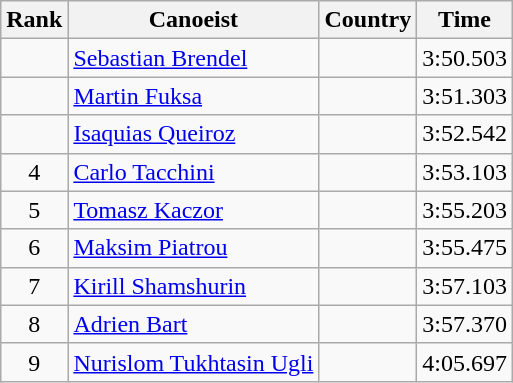<table class="wikitable" style="text-align:center">
<tr>
<th>Rank</th>
<th>Canoeist</th>
<th>Country</th>
<th>Time</th>
</tr>
<tr>
<td></td>
<td align="left"><a href='#'>Sebastian Brendel</a></td>
<td align="left"></td>
<td>3:50.503</td>
</tr>
<tr>
<td></td>
<td align="left"><a href='#'>Martin Fuksa</a></td>
<td align="left"></td>
<td>3:51.303</td>
</tr>
<tr>
<td></td>
<td align="left"><a href='#'>Isaquias Queiroz</a></td>
<td align="left"></td>
<td>3:52.542</td>
</tr>
<tr>
<td>4</td>
<td align="left"><a href='#'>Carlo Tacchini</a></td>
<td align="left"></td>
<td>3:53.103</td>
</tr>
<tr>
<td>5</td>
<td align="left"><a href='#'>Tomasz Kaczor</a></td>
<td align="left"></td>
<td>3:55.203</td>
</tr>
<tr>
<td>6</td>
<td align="left"><a href='#'>Maksim Piatrou</a></td>
<td align="left"></td>
<td>3:55.475</td>
</tr>
<tr>
<td>7</td>
<td align="left"><a href='#'>Kirill Shamshurin</a></td>
<td align="left"></td>
<td>3:57.103</td>
</tr>
<tr>
<td>8</td>
<td align="left"><a href='#'>Adrien Bart</a></td>
<td align="left"></td>
<td>3:57.370</td>
</tr>
<tr>
<td>9</td>
<td align="left"><a href='#'>Nurislom Tukhtasin Ugli</a></td>
<td align="left"></td>
<td>4:05.697</td>
</tr>
</table>
